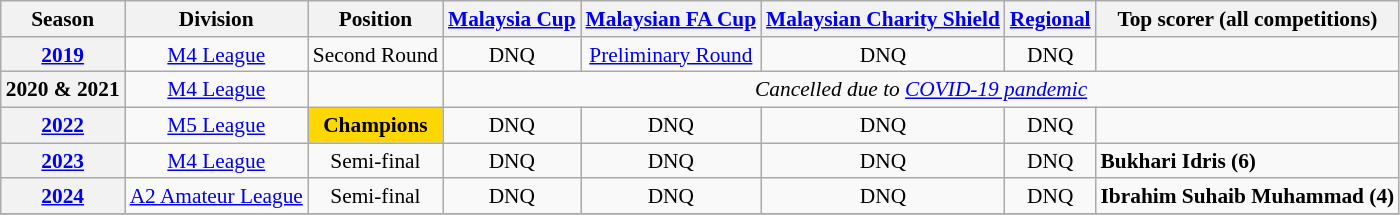<table class="wikitable" style="font-size:89%;">
<tr>
<th>Season</th>
<th>Division</th>
<th>Position</th>
<th><a href='#'>Malaysia Cup</a></th>
<th><a href='#'>Malaysian FA Cup</a></th>
<th><a href='#'>Malaysian Charity Shield</a></th>
<th><a href='#'>Regional</a></th>
<th>Top scorer (all competitions)</th>
</tr>
<tr>
<th style="text-align:center;"><a href='#'>2019</a></th>
<td style="text-align:center;"><a href='#'>M4 League</a></td>
<td style="text-align:center;">Second Round</td>
<td style="text-align:center;">DNQ</td>
<td style="text-align:center;"><a href='#'>Preliminary Round</a></td>
<td style="text-align:center;">DNQ</td>
<td style="text-align:center;">DNQ</td>
<td></td>
</tr>
<tr>
<th>2020 & 2021</th>
<td style="text-align:center;"><a href='#'>M4 League</a></td>
<td></td>
<td colspan=5 align=center><em>Cancelled due to <a href='#'>COVID-19 pandemic</a></em></td>
</tr>
<tr>
<th style="text-align:center;"><a href='#'>2022</a></th>
<td style="text-align:center;"><a href='#'>M5 League</a></td>
<td bgcolor=gold style="text-align:center;"><strong>Champions</strong></td>
<td style="text-align:center;">DNQ</td>
<td style="text-align:center;">DNQ</td>
<td style="text-align:center;">DNQ</td>
<td style="text-align:center;">DNQ</td>
<td></td>
</tr>
<tr>
<th style="text-align:center;"><a href='#'>2023</a></th>
<td style="text-align:center;"><a href='#'>M4 League</a></td>
<td style="text-align:center;">Semi-final</td>
<td style="text-align:center;">DNQ</td>
<td style="text-align:center;">DNQ</td>
<td style="text-align:center;">DNQ</td>
<td style="text-align:center;">DNQ</td>
<td> <strong>Bukhari Idris (6)</strong></td>
</tr>
<tr>
<th style="text-align:center;"><a href='#'>2024</a></th>
<td style="text-align:center;"><a href='#'>A2 Amateur League</a></td>
<td style="text-align:center;">Semi-final</td>
<td style="text-align:center;">DNQ</td>
<td style="text-align:center;">DNQ</td>
<td style="text-align:center;">DNQ</td>
<td style="text-align:center;">DNQ</td>
<td> <strong>Ibrahim Suhaib Muhammad (4)</strong></td>
</tr>
<tr>
</tr>
</table>
